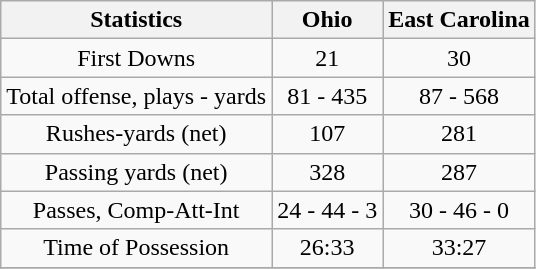<table class="wikitable" style="text-align: center;">
<tr>
<th>Statistics</th>
<th>Ohio</th>
<th>East Carolina</th>
</tr>
<tr>
<td>First Downs</td>
<td>21</td>
<td>30</td>
</tr>
<tr>
<td>Total offense, plays - yards</td>
<td>81 - 435</td>
<td>87 - 568</td>
</tr>
<tr>
<td>Rushes-yards (net)</td>
<td>107</td>
<td>281</td>
</tr>
<tr>
<td>Passing yards (net)</td>
<td>328</td>
<td>287</td>
</tr>
<tr>
<td>Passes, Comp-Att-Int</td>
<td>24 - 44 - 3</td>
<td>30 - 46 - 0</td>
</tr>
<tr>
<td>Time of Possession</td>
<td>26:33</td>
<td>33:27</td>
</tr>
<tr>
</tr>
</table>
